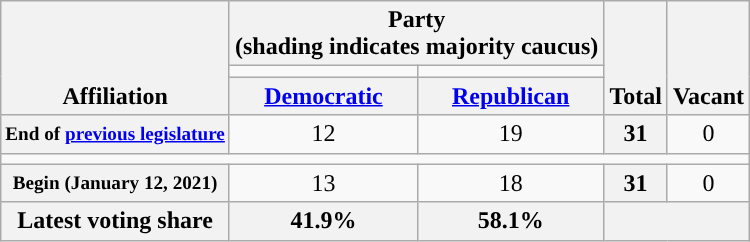<table class="wikitable" style="text-align:center">
<tr style="vertical-align:bottom">
<th rowspan=3>Affiliation</th>
<th colspan=2>Party<div>(shading indicates majority caucus)</div></th>
<th rowspan=3>Total</th>
<th rowspan=3>Vacant</th>
</tr>
<tr style="height:5px">
<td style="background-color:"></td>
<td style="background-color:"></td>
</tr>
<tr>
<th><a href='#'>Democratic</a></th>
<th><a href='#'>Republican</a></th>
</tr>
<tr>
<th style="font-size:80%">End of <a href='#'>previous legislature</a></th>
<td>12</td>
<td>19</td>
<th>31</th>
<td>0</td>
</tr>
<tr>
<td colspan=6></td>
</tr>
<tr>
<th style="font-size:80%">Begin (January 12, 2021)</th>
<td>13</td>
<td>18</td>
<th>31</th>
<td>0</td>
</tr>
<tr>
<th>Latest voting share</th>
<th colspan=1>41.9%</th>
<th>58.1%</th>
<th colspan=2> </th>
</tr>
</table>
